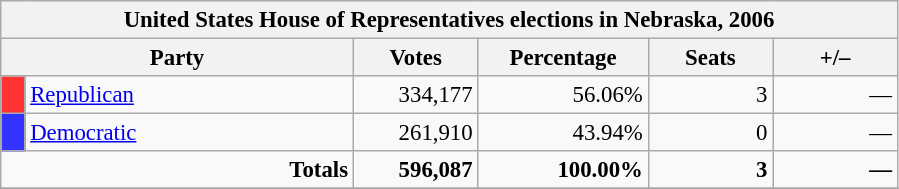<table class="wikitable" style="font-size: 95%;">
<tr>
<th colspan="6">United States House of Representatives elections in Nebraska, 2006</th>
</tr>
<tr>
<th colspan=2 style="width: 15em">Party</th>
<th style="width: 5em">Votes</th>
<th style="width: 7em">Percentage</th>
<th style="width: 5em">Seats</th>
<th style="width: 5em">+/–</th>
</tr>
<tr>
<th style="background-color:#FF3333; width: 3px"></th>
<td style="width: 130px"><a href='#'>Republican</a></td>
<td align="right">334,177</td>
<td align="right">56.06%</td>
<td align="right">3</td>
<td align="right">—</td>
</tr>
<tr>
<th style="background-color:#3333FF; width: 3px"></th>
<td style="width: 130px"><a href='#'>Democratic</a></td>
<td align="right">261,910</td>
<td align="right">43.94%</td>
<td align="right">0</td>
<td align="right">—</td>
</tr>
<tr>
<td colspan="2" align="right"><strong>Totals</strong></td>
<td align="right"><strong>596,087</strong></td>
<td align="right"><strong>100.00%</strong></td>
<td align="right"><strong>3</strong></td>
<td align="right"><strong>—</strong></td>
</tr>
<tr bgcolor="#EEEEEE">
</tr>
</table>
